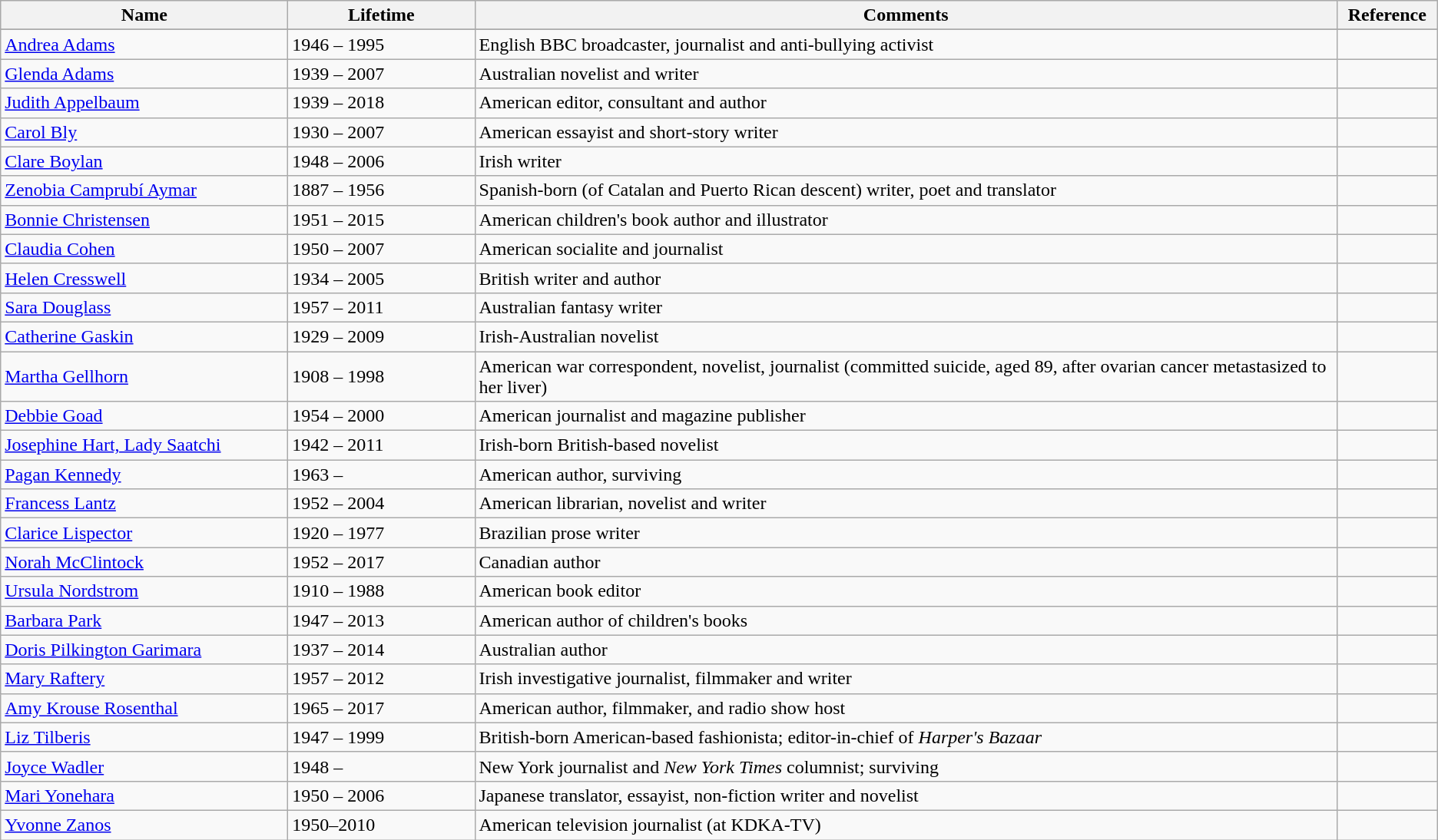<table class="sortable wikitable">
<tr>
<th width="20%" scope=col>Name</th>
<th width="13%" scope=col>Lifetime</th>
<th class="unsortable" width="60%" scope=col>Comments</th>
<th class="unsortable" width="7%" scope=col>Reference</th>
</tr>
<tr valign="top">
</tr>
<tr>
<td><a href='#'>Andrea Adams</a></td>
<td>1946 – 1995</td>
<td>English BBC broadcaster, journalist and anti-bullying activist</td>
<td></td>
</tr>
<tr>
<td><a href='#'>Glenda Adams</a></td>
<td>1939 – 2007</td>
<td>Australian novelist and writer</td>
<td></td>
</tr>
<tr>
<td><a href='#'>Judith Appelbaum</a></td>
<td>1939 – 2018</td>
<td>American editor, consultant and author</td>
<td></td>
</tr>
<tr>
<td><a href='#'>Carol Bly</a></td>
<td>1930 – 2007</td>
<td>American essayist and short-story writer</td>
<td></td>
</tr>
<tr>
<td><a href='#'>Clare Boylan</a></td>
<td>1948 – 2006</td>
<td>Irish writer</td>
<td></td>
</tr>
<tr>
<td><a href='#'>Zenobia Camprubí Aymar</a></td>
<td>1887 – 1956</td>
<td>Spanish-born (of Catalan and Puerto Rican descent) writer, poet and translator</td>
<td></td>
</tr>
<tr>
<td><a href='#'>Bonnie Christensen</a></td>
<td>1951 – 2015</td>
<td>American children's book author and illustrator</td>
<td></td>
</tr>
<tr>
<td><a href='#'>Claudia Cohen</a></td>
<td>1950 – 2007</td>
<td>American socialite and journalist</td>
<td></td>
</tr>
<tr>
<td><a href='#'>Helen Cresswell</a></td>
<td>1934 – 2005</td>
<td>British writer and author</td>
<td></td>
</tr>
<tr>
<td><a href='#'>Sara Douglass</a></td>
<td>1957 – 2011</td>
<td>Australian fantasy writer</td>
<td></td>
</tr>
<tr>
<td><a href='#'>Catherine Gaskin</a></td>
<td>1929 – 2009</td>
<td>Irish-Australian novelist</td>
<td></td>
</tr>
<tr>
<td><a href='#'>Martha Gellhorn</a></td>
<td>1908 – 1998</td>
<td>American war correspondent, novelist, journalist (committed suicide, aged 89, after ovarian cancer metastasized to her liver)</td>
<td></td>
</tr>
<tr>
<td><a href='#'>Debbie Goad</a></td>
<td>1954 – 2000</td>
<td>American journalist and magazine publisher</td>
<td></td>
</tr>
<tr>
<td><a href='#'>Josephine Hart, Lady Saatchi</a></td>
<td>1942 – 2011</td>
<td>Irish-born British-based novelist</td>
<td></td>
</tr>
<tr>
<td><a href='#'>Pagan Kennedy</a></td>
<td>1963 –</td>
<td>American author, surviving</td>
<td></td>
</tr>
<tr>
<td><a href='#'>Francess Lantz</a></td>
<td>1952 – 2004</td>
<td>American librarian, novelist and writer</td>
<td></td>
</tr>
<tr>
<td><a href='#'>Clarice Lispector</a></td>
<td>1920 – 1977</td>
<td>Brazilian prose writer</td>
<td></td>
</tr>
<tr>
<td><a href='#'>Norah McClintock</a></td>
<td>1952 – 2017</td>
<td>Canadian author</td>
<td></td>
</tr>
<tr>
<td><a href='#'>Ursula Nordstrom</a></td>
<td>1910 – 1988</td>
<td>American book editor</td>
<td></td>
</tr>
<tr>
<td><a href='#'>Barbara Park</a></td>
<td>1947 – 2013</td>
<td>American author of children's books</td>
<td></td>
</tr>
<tr>
<td><a href='#'>Doris Pilkington Garimara</a></td>
<td>1937 – 2014</td>
<td>Australian author</td>
<td></td>
</tr>
<tr>
<td><a href='#'>Mary Raftery</a></td>
<td>1957 – 2012</td>
<td>Irish investigative journalist, filmmaker and writer</td>
<td></td>
</tr>
<tr>
<td><a href='#'>Amy Krouse Rosenthal</a></td>
<td>1965 – 2017</td>
<td>American author, filmmaker, and radio show host</td>
<td></td>
</tr>
<tr>
<td><a href='#'>Liz Tilberis</a></td>
<td>1947 – 1999</td>
<td>British-born American-based fashionista; editor-in-chief of <em>Harper's Bazaar</em></td>
<td></td>
</tr>
<tr>
<td><a href='#'>Joyce Wadler</a></td>
<td>1948 –</td>
<td>New York journalist and <em>New York Times</em> columnist; surviving</td>
<td></td>
</tr>
<tr>
<td><a href='#'>Mari Yonehara</a></td>
<td>1950 – 2006</td>
<td>Japanese translator, essayist, non-fiction writer and novelist</td>
<td></td>
</tr>
<tr>
<td><a href='#'>Yvonne Zanos</a></td>
<td>1950–2010</td>
<td>American television journalist (at KDKA-TV)</td>
<td></td>
</tr>
</table>
